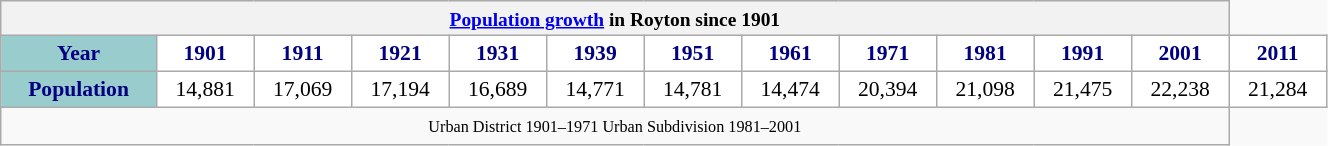<table class="wikitable" style="font-size:90%;width:70%;border:0px;text-align:center;line-height:120%;">
<tr>
<th colspan="12" style="text-align:center;font-size:90%;"><a href='#'>Population growth</a> in Royton since 1901</th>
</tr>
<tr>
<th style="background: #99CCCC; color: #000080" height="17">Year</th>
<th style="background: #FFFFFF; color:#000080;">1901</th>
<th style="background: #FFFFFF; color:#000080;">1911</th>
<th style="background: #FFFFFF; color:#000080;">1921</th>
<th style="background: #FFFFFF; color:#000080;">1931</th>
<th style="background: #FFFFFF; color:#000080;">1939</th>
<th style="background: #FFFFFF; color:#000080;">1951</th>
<th style="background: #FFFFFF; color:#000080;">1961</th>
<th style="background: #FFFFFF; color:#000080;">1971</th>
<th style="background: #FFFFFF; color:#000080;">1981</th>
<th style="background: #FFFFFF; color:#000080;">1991</th>
<th style="background: #FFFFFF; color:#000080;">2001</th>
<th style="background: #FFFFFF; color:#000080;">2011</th>
</tr>
<tr Align="center">
<th style="background: #99CCCC; color: #000080" height="17">Population</th>
<td style="background: #FFFFFF; color: black;">14,881</td>
<td style="background: #FFFFFF; color: black;">17,069</td>
<td style="background: #FFFFFF; color: black;">17,194</td>
<td style="background: #FFFFFF; color: black;">16,689</td>
<td style="background: #FFFFFF; color: black;">14,771</td>
<td style="background: #FFFFFF; color: black;">14,781</td>
<td style="background: #FFFFFF; color: black;">14,474</td>
<td style="background: #FFFFFF; color: black;">20,394</td>
<td style="background: #FFFFFF; color: black;">21,098</td>
<td style="background: #FFFFFF; color: black;">21,475</td>
<td style="background: #FFFFFF; color: black;">22,238</td>
<td style="background: #FFFFFF; color: black;">21,284</td>
</tr>
<tr>
<td colspan="12" style="text-align:center;font-size:90%;"><small>Urban District 1901–1971  Urban Subdivision 1981–2001</small></td>
</tr>
</table>
